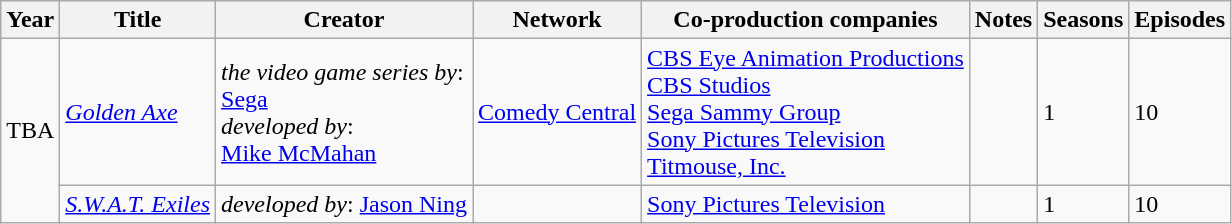<table class="wikitable">
<tr>
<th>Year</th>
<th>Title</th>
<th>Creator</th>
<th>Network</th>
<th>Co-production companies</th>
<th>Notes</th>
<th>Seasons</th>
<th>Episodes</th>
</tr>
<tr>
<td rowspan="2" align="center">TBA</td>
<td align="left"><em><a href='#'>Golden Axe</a></em></td>
<td><em>the video game series by</em>:<br><a href='#'>Sega</a><br><em>developed by</em>:<br><a href='#'>Mike McMahan</a></td>
<td><a href='#'>Comedy Central</a></td>
<td align="left"><a href='#'>CBS Eye Animation Productions</a><br><a href='#'>CBS Studios</a><br><a href='#'>Sega Sammy Group</a><br><a href='#'>Sony Pictures Television</a><br><a href='#'>Titmouse, Inc.</a></td>
<td align="left"></td>
<td align="left">1</td>
<td align="left">10</td>
</tr>
<tr>
<td align="left"><em><a href='#'>S.W.A.T. Exiles</a></em></td>
<td><em>developed by</em>: <a href='#'>Jason Ning</a></td>
<td></td>
<td align="left"><a href='#'>Sony Pictures Television</a></td>
<td align="left"></td>
<td align="left">1</td>
<td align="left">10</td>
</tr>
</table>
